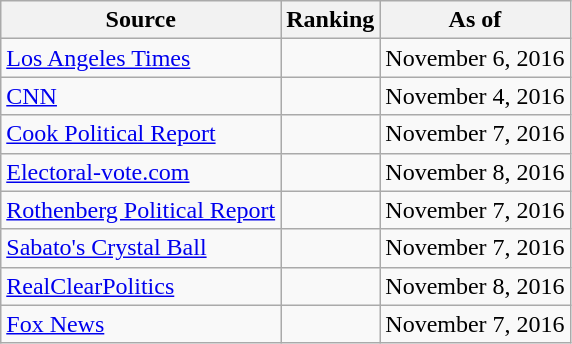<table class="wikitable" style="text-align:center">
<tr>
<th>Source</th>
<th>Ranking</th>
<th>As of</th>
</tr>
<tr>
<td align="left"><a href='#'>Los Angeles Times</a></td>
<td></td>
<td>November 6, 2016</td>
</tr>
<tr>
<td align="left"><a href='#'>CNN</a></td>
<td></td>
<td>November 4, 2016</td>
</tr>
<tr>
<td align="left"><a href='#'>Cook Political Report</a></td>
<td></td>
<td>November 7, 2016</td>
</tr>
<tr>
<td align="left"><a href='#'>Electoral-vote.com</a></td>
<td></td>
<td>November 8, 2016</td>
</tr>
<tr>
<td align=left><a href='#'>Rothenberg Political Report</a></td>
<td></td>
<td>November 7, 2016</td>
</tr>
<tr>
<td align="left"><a href='#'>Sabato's Crystal Ball</a></td>
<td></td>
<td>November 7, 2016</td>
</tr>
<tr>
<td align="left"><a href='#'>RealClearPolitics</a></td>
<td></td>
<td>November 8, 2016</td>
</tr>
<tr>
<td align="left"><a href='#'>Fox News</a></td>
<td></td>
<td>November 7, 2016</td>
</tr>
</table>
